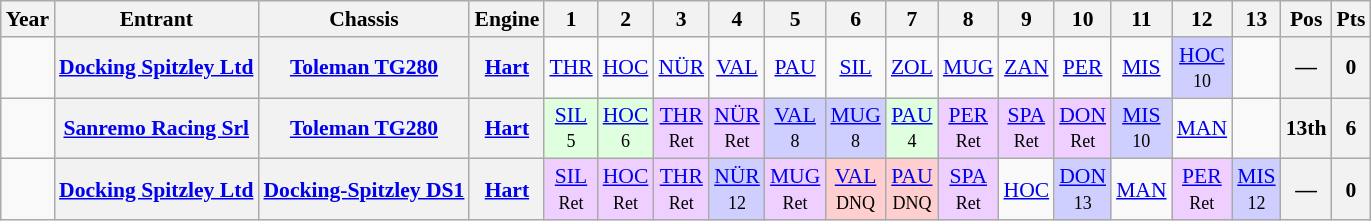<table class="wikitable" style="text-align:center; font-size:90%">
<tr>
<th>Year</th>
<th>Entrant</th>
<th>Chassis</th>
<th>Engine</th>
<th>1</th>
<th>2</th>
<th>3</th>
<th>4</th>
<th>5</th>
<th>6</th>
<th>7</th>
<th>8</th>
<th>9</th>
<th>10</th>
<th>11</th>
<th>12</th>
<th>13</th>
<th>Pos</th>
<th>Pts</th>
</tr>
<tr>
<td></td>
<th><a href='#'>Docking Spitzley Ltd</a></th>
<th><a href='#'>Toleman TG280</a></th>
<th><a href='#'>Hart</a></th>
<td><a href='#'>THR</a><br><small></small></td>
<td><a href='#'>HOC</a><br><small></small></td>
<td><a href='#'>NÜR</a><br><small></small></td>
<td><a href='#'>VAL</a><br><small></small></td>
<td><a href='#'>PAU</a><br><small></small></td>
<td><a href='#'>SIL</a><br><small></small></td>
<td><a href='#'>ZOL</a><br><small></small></td>
<td><a href='#'>MUG</a><br><small></small></td>
<td><a href='#'>ZAN</a><br><small></small></td>
<td><a href='#'>PER</a><br><small></small></td>
<td><a href='#'>MIS</a><br><small></small></td>
<td style="background:#CFCFFF;"><a href='#'>HOC</a><br><small>10</small></td>
<td></td>
<th>—</th>
<th>0</th>
</tr>
<tr>
<td></td>
<th><a href='#'>Sanremo Racing Srl</a></th>
<th><a href='#'>Toleman TG280</a></th>
<th><a href='#'>Hart</a></th>
<td style="background:#DFFFDF;"><a href='#'>SIL</a><br><small>5</small></td>
<td style="background:#DFFFDF;"><a href='#'>HOC</a><br><small>6</small></td>
<td style="background:#EFCFFF;"><a href='#'>THR</a><br><small>Ret</small></td>
<td style="background:#EFCFFF;"><a href='#'>NÜR</a><br><small>Ret</small></td>
<td style="background:#CFCFFF;"><a href='#'>VAL</a><br><small>8</small></td>
<td style="background:#CFCFFF;"><a href='#'>MUG</a><br><small>8</small></td>
<td style="background:#DFFFDF;"><a href='#'>PAU</a><br><small>4</small></td>
<td style="background:#EFCFFF;"><a href='#'>PER</a><br><small>Ret</small></td>
<td style="background:#EFCFFF;"><a href='#'>SPA</a><br><small>Ret</small></td>
<td style="background:#EFCFFF;"><a href='#'>DON</a><br><small>Ret</small></td>
<td style="background:#CFCFFF;"><a href='#'>MIS</a><br><small>10</small></td>
<td><a href='#'>MAN</a><br><small></small></td>
<td></td>
<th>13th</th>
<th>6</th>
</tr>
<tr>
<td></td>
<th><a href='#'>Docking Spitzley Ltd</a></th>
<th><a href='#'>Docking-Spitzley DS1</a></th>
<th><a href='#'>Hart</a></th>
<td style="background:#EFCFFF;"><a href='#'>SIL</a><br><small>Ret</small></td>
<td style="background:#EFCFFF;"><a href='#'>HOC</a><br><small>Ret</small></td>
<td style="background:#EFCFFF;"><a href='#'>THR</a><br><small>Ret</small></td>
<td style="background:#CFCFFF;"><a href='#'>NÜR</a><br><small>12</small></td>
<td style="background:#EFCFFF;"><a href='#'>MUG</a><br><small>Ret</small></td>
<td style="background:#FFCFCF;"><a href='#'>VAL</a><br><small>DNQ</small></td>
<td style="background:#FFCFCF;"><a href='#'>PAU</a><br><small>DNQ</small></td>
<td style="background:#EFCFFF;"><a href='#'>SPA</a><br><small>Ret</small></td>
<td><a href='#'>HOC</a><br><small></small></td>
<td style="background:#CFCFFF;"><a href='#'>DON</a><br><small>13</small></td>
<td><a href='#'>MAN</a><br><small></small></td>
<td style="background:#EFCFFF;"><a href='#'>PER</a><br><small>Ret</small></td>
<td style="background:#CFCFFF;"><a href='#'>MIS</a><br><small>12</small></td>
<th>—</th>
<th>0</th>
</tr>
</table>
